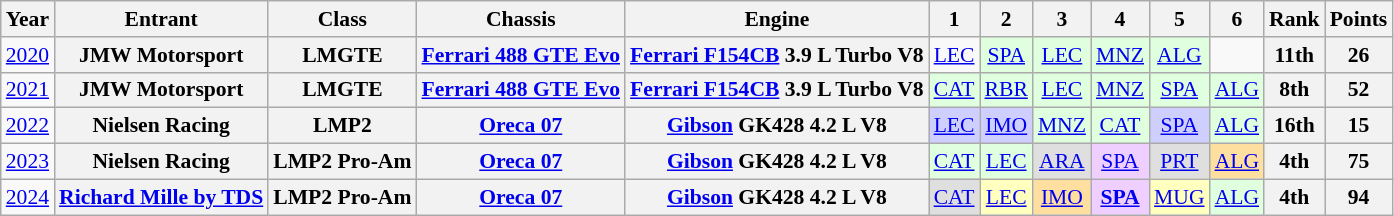<table class="wikitable" style="text-align:center; font-size:90%">
<tr>
<th>Year</th>
<th>Entrant</th>
<th>Class</th>
<th>Chassis</th>
<th>Engine</th>
<th>1</th>
<th>2</th>
<th>3</th>
<th>4</th>
<th>5</th>
<th>6</th>
<th>Rank</th>
<th>Points</th>
</tr>
<tr>
<td><a href='#'>2020</a></td>
<th>JMW Motorsport</th>
<th>LMGTE</th>
<th><a href='#'>Ferrari 488 GTE Evo</a></th>
<th><a href='#'>Ferrari F154CB</a> 3.9 L Turbo V8</th>
<td style="background:#;"><a href='#'>LEC</a></td>
<td style="background:#DFFFDF;"><a href='#'>SPA</a><br></td>
<td style="background:#DFFFDF;"><a href='#'>LEC</a><br></td>
<td style="background:#DFFFDF;"><a href='#'>MNZ</a><br></td>
<td style="background:#DFFFDF;"><a href='#'>ALG</a><br></td>
<td></td>
<th>11th</th>
<th>26</th>
</tr>
<tr>
<td><a href='#'>2021</a></td>
<th>JMW Motorsport</th>
<th>LMGTE</th>
<th><a href='#'>Ferrari 488 GTE Evo</a></th>
<th><a href='#'>Ferrari F154CB</a> 3.9 L Turbo V8</th>
<td style="background:#DFFFDF;"><a href='#'>CAT</a><br></td>
<td style="background:#DFFFDF;"><a href='#'>RBR</a><br></td>
<td style="background:#DFFFDF;"><a href='#'>LEC</a><br></td>
<td style="background:#DFFFDF;"><a href='#'>MNZ</a><br></td>
<td style="background:#DFFFDF;"><a href='#'>SPA</a><br></td>
<td style="background:#DFFFDF;"><a href='#'>ALG</a><br></td>
<th>8th</th>
<th>52</th>
</tr>
<tr>
<td><a href='#'>2022</a></td>
<th>Nielsen Racing</th>
<th>LMP2</th>
<th><a href='#'>Oreca 07</a></th>
<th><a href='#'>Gibson</a> GK428 4.2 L V8</th>
<td style="background:#CFCFFF;"><a href='#'>LEC</a><br></td>
<td style="background:#CFCFFF;"><a href='#'>IMO</a><br></td>
<td style="background:#DFFFDF;"><a href='#'>MNZ</a><br></td>
<td style="background:#DFFFDF;"><a href='#'>CAT</a><br></td>
<td style="background:#CFCFFF;"><a href='#'>SPA</a><br></td>
<td style="background:#DFFFDF;"><a href='#'>ALG</a><br></td>
<th>16th</th>
<th>15</th>
</tr>
<tr>
<td><a href='#'>2023</a></td>
<th>Nielsen Racing</th>
<th>LMP2 Pro-Am</th>
<th><a href='#'>Oreca 07</a></th>
<th><a href='#'>Gibson</a> GK428 4.2 L V8</th>
<td style="background:#DFFFDF;"><a href='#'>CAT</a><br></td>
<td style="background:#DFFFDF;"><a href='#'>LEC</a><br></td>
<td style="background:#DFDFDF;"><a href='#'>ARA</a><br></td>
<td style="background:#EFCFFF;"><a href='#'>SPA</a><br></td>
<td style="background:#DFDFDF;"><a href='#'>PRT</a><br></td>
<td style="background:#FFDF9F;"><a href='#'>ALG</a><br></td>
<th>4th</th>
<th>75</th>
</tr>
<tr>
<td><a href='#'>2024</a></td>
<th><a href='#'>Richard Mille by TDS</a></th>
<th>LMP2 Pro-Am</th>
<th><a href='#'>Oreca 07</a></th>
<th><a href='#'>Gibson</a> GK428 4.2 L V8</th>
<td style="background:#DFDFDF;"><a href='#'>CAT</a><br></td>
<td style="background:#FFFFBF;"><a href='#'>LEC</a><br></td>
<td style="background:#FFDF9F;"><a href='#'>IMO</a><br></td>
<td style="background:#EFCFFF;"><strong><a href='#'>SPA</a></strong><br></td>
<td style="background:#FFFFBF;"><a href='#'>MUG</a><br></td>
<td style="background:#DFFFDF;"><a href='#'>ALG</a><br></td>
<th>4th</th>
<th>94</th>
</tr>
</table>
